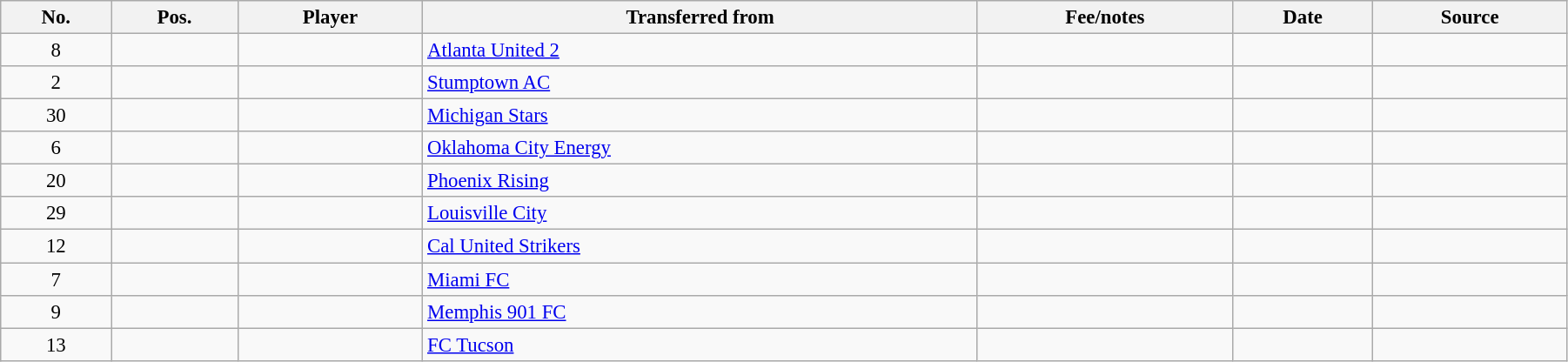<table class="wikitable sortable" style="width:95%; text-align:center; font-size:95%; text-align:left;">
<tr>
<th>No.</th>
<th><strong>Pos.</strong></th>
<th><strong>Player</strong></th>
<th><strong>Transferred from</strong></th>
<th><strong>Fee/notes</strong></th>
<th><strong>Date</strong></th>
<th>Source</th>
</tr>
<tr>
<td align=center>8</td>
<td align=center></td>
<td></td>
<td> <a href='#'>Atlanta United 2</a></td>
<td></td>
<td></td>
<td></td>
</tr>
<tr>
<td align=center>2</td>
<td align=center></td>
<td></td>
<td> <a href='#'>Stumptown AC</a></td>
<td></td>
<td></td>
<td></td>
</tr>
<tr>
<td align=center>30</td>
<td align=center></td>
<td></td>
<td> <a href='#'>Michigan Stars</a></td>
<td></td>
<td></td>
<td></td>
</tr>
<tr>
<td align=center>6</td>
<td align=center></td>
<td></td>
<td> <a href='#'>Oklahoma City Energy</a></td>
<td></td>
<td></td>
<td></td>
</tr>
<tr>
<td align=center>20</td>
<td align=center></td>
<td></td>
<td> <a href='#'>Phoenix Rising</a></td>
<td></td>
<td></td>
<td></td>
</tr>
<tr>
<td align=center>29</td>
<td align=center></td>
<td></td>
<td> <a href='#'>Louisville City</a></td>
<td></td>
<td></td>
<td></td>
</tr>
<tr>
<td align=center>12</td>
<td align=center></td>
<td></td>
<td> <a href='#'>Cal United Strikers</a></td>
<td></td>
<td></td>
<td></td>
</tr>
<tr>
<td align=center>7</td>
<td align=center></td>
<td></td>
<td> <a href='#'>Miami FC</a></td>
<td></td>
<td></td>
<td></td>
</tr>
<tr>
<td align=center>9</td>
<td align=center></td>
<td></td>
<td> <a href='#'>Memphis 901 FC</a></td>
<td></td>
<td></td>
<td></td>
</tr>
<tr>
<td align=center>13</td>
<td align=center></td>
<td></td>
<td> <a href='#'>FC Tucson</a></td>
<td></td>
<td></td>
<td></td>
</tr>
</table>
